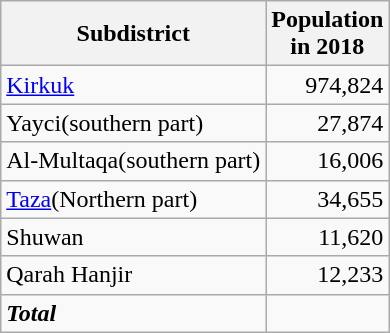<table class="wikitable">
<tr>
<th>Subdistrict</th>
<th>Population <br>in 2018</th>
</tr>
<tr>
<td><a href='#'>Kirkuk</a></td>
<td align="right">974,824</td>
</tr>
<tr>
<td>Yayci(southern part)</td>
<td align="right">27,874</td>
</tr>
<tr>
<td>Al-Multaqa(southern part)</td>
<td align="right">16,006</td>
</tr>
<tr>
<td><a href='#'>Taza</a>(Northern part)</td>
<td align="right">34,655</td>
</tr>
<tr>
<td>Shuwan</td>
<td align="right">11,620</td>
</tr>
<tr>
<td>Qarah Hanjir</td>
<td align="right">12,233</td>
</tr>
<tr>
<td><strong><em>Total</em></strong></td>
<td align="right"></td>
</tr>
</table>
